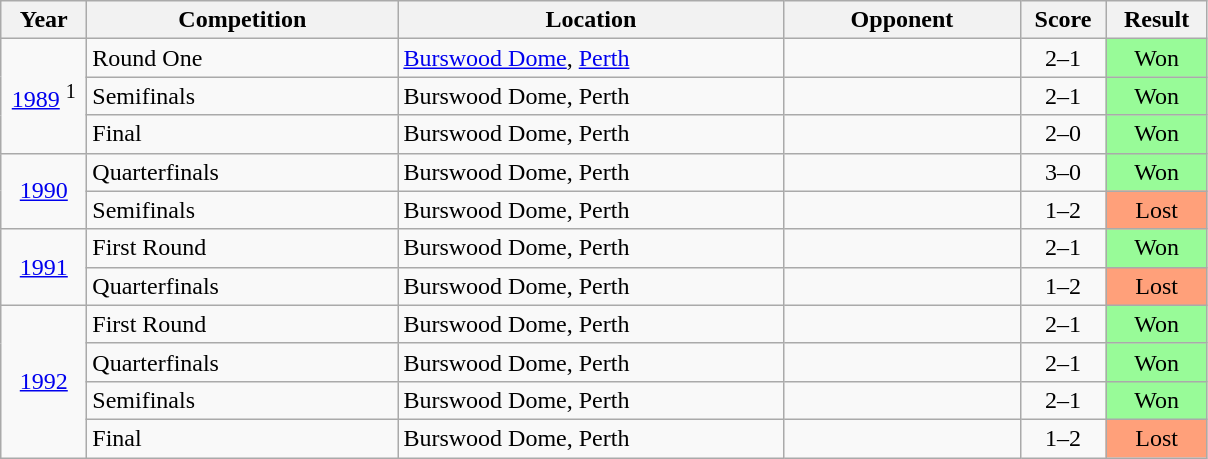<table class="wikitable">
<tr>
<th width="50">Year</th>
<th width="200">Competition</th>
<th width="250">Location</th>
<th width="150">Opponent</th>
<th width="50">Score</th>
<th width="60">Result</th>
</tr>
<tr>
<td align="center" rowspan="3"><a href='#'>1989</a> <sup>1</sup></td>
<td>Round One</td>
<td><a href='#'>Burswood Dome</a>, <a href='#'>Perth</a></td>
<td></td>
<td align="center">2–1</td>
<td align="center" bgcolor="#98FB98">Won</td>
</tr>
<tr>
<td>Semifinals</td>
<td>Burswood Dome, Perth</td>
<td></td>
<td align="center">2–1</td>
<td align="center" bgcolor="#98FB98">Won</td>
</tr>
<tr>
<td>Final</td>
<td>Burswood Dome, Perth</td>
<td></td>
<td align="center">2–0</td>
<td align="center" bgcolor="#98FB98">Won</td>
</tr>
<tr>
<td align="center" rowspan="2"><a href='#'>1990</a></td>
<td>Quarterfinals</td>
<td>Burswood Dome, Perth</td>
<td></td>
<td align="center">3–0</td>
<td align="center" bgcolor="#98FB98">Won</td>
</tr>
<tr>
<td>Semifinals</td>
<td>Burswood Dome, Perth</td>
<td></td>
<td align="center">1–2</td>
<td align="center" bgcolor="#FFA07A">Lost</td>
</tr>
<tr>
<td align="center" rowspan="2"><a href='#'>1991</a></td>
<td>First Round</td>
<td>Burswood Dome, Perth</td>
<td></td>
<td align="center">2–1</td>
<td align="center" bgcolor="#98FB98">Won</td>
</tr>
<tr>
<td>Quarterfinals</td>
<td>Burswood Dome, Perth</td>
<td></td>
<td align="center">1–2</td>
<td align="center" bgcolor="#FFA07A">Lost</td>
</tr>
<tr>
<td align="center" rowspan="4"><a href='#'>1992</a></td>
<td>First Round</td>
<td>Burswood Dome, Perth</td>
<td></td>
<td align="center">2–1</td>
<td align="center" bgcolor="#98FB98">Won</td>
</tr>
<tr>
<td>Quarterfinals</td>
<td>Burswood Dome, Perth</td>
<td></td>
<td align="center">2–1</td>
<td align="center" bgcolor="#98FB98">Won</td>
</tr>
<tr>
<td>Semifinals</td>
<td>Burswood Dome, Perth</td>
<td></td>
<td align="center">2–1</td>
<td align="center" bgcolor="#98FB98">Won</td>
</tr>
<tr>
<td>Final</td>
<td>Burswood Dome, Perth</td>
<td></td>
<td align="center">1–2</td>
<td align="center" bgcolor="#FFA07A">Lost</td>
</tr>
</table>
